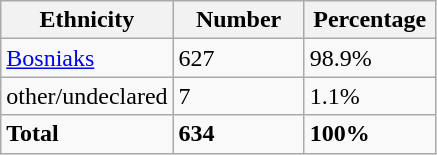<table class="wikitable">
<tr>
<th width="100px">Ethnicity</th>
<th width="80px">Number</th>
<th width="80px">Percentage</th>
</tr>
<tr>
<td><a href='#'>Bosniaks</a></td>
<td>627</td>
<td>98.9%</td>
</tr>
<tr>
<td>other/undeclared</td>
<td>7</td>
<td>1.1%</td>
</tr>
<tr>
<td><strong>Total</strong></td>
<td><strong>634</strong></td>
<td><strong>100%</strong></td>
</tr>
</table>
